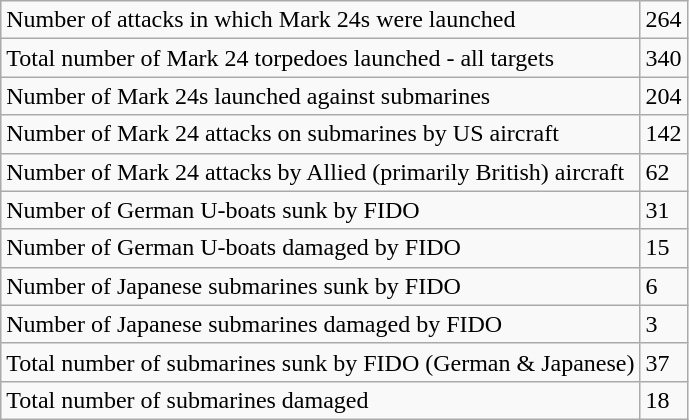<table class="wikitable" border="1">
<tr>
<td>Number of attacks in which Mark 24s were launched</td>
<td>264</td>
</tr>
<tr>
<td>Total number of Mark 24 torpedoes launched - all targets</td>
<td>340</td>
</tr>
<tr>
<td>Number of Mark 24s launched against submarines</td>
<td>204</td>
</tr>
<tr>
<td>Number of Mark 24 attacks on submarines by US aircraft</td>
<td>142</td>
</tr>
<tr>
<td>Number of Mark 24 attacks by Allied (primarily British) aircraft</td>
<td>62</td>
</tr>
<tr>
<td>Number of German U-boats sunk by FIDO</td>
<td>31</td>
</tr>
<tr>
<td>Number of German U-boats damaged by FIDO</td>
<td>15</td>
</tr>
<tr>
<td>Number of Japanese submarines sunk by FIDO</td>
<td>6</td>
</tr>
<tr>
<td>Number of Japanese submarines damaged by FIDO</td>
<td>3</td>
</tr>
<tr>
<td>Total number of submarines sunk by FIDO (German & Japanese)</td>
<td>37</td>
</tr>
<tr>
<td>Total number of submarines damaged</td>
<td>18</td>
</tr>
</table>
